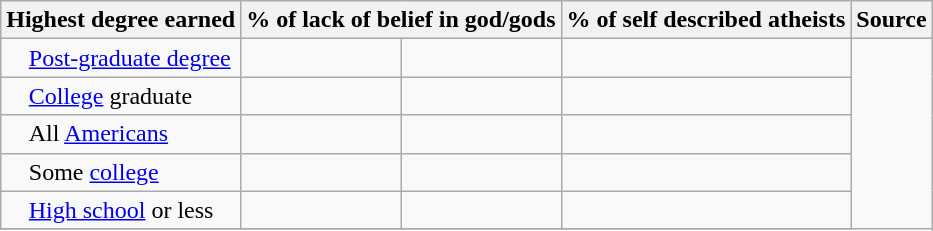<table class="wikitable sortable" font-size:80%;">
<tr>
<th>Highest degree earned</th>
<th colspan="2">% of lack of belief in god/gods</th>
<th colspan="2">% of self described atheists</th>
<th>Source</th>
</tr>
<tr>
<td style="text-align:left; text-indent:15px;"><a href='#'>Post-graduate degree</a></td>
<td align=right></td>
<td align=right></td>
<td></td>
</tr>
<tr>
<td style="text-align:left; text-indent:15px;"><a href='#'>College</a> graduate</td>
<td align=right></td>
<td align=right></td>
<td></td>
</tr>
<tr>
<td style="text-align:left; text-indent:15px;">All <a href='#'>Americans</a></td>
<td align=right></td>
<td align=right></td>
<td></td>
</tr>
<tr>
<td style="text-align:left; text-indent:15px;">Some <a href='#'>college</a></td>
<td align=right></td>
<td align=right></td>
<td></td>
</tr>
<tr>
<td style="text-align:left; text-indent:15px;"><a href='#'>High school</a> or less</td>
<td align=right></td>
<td align=right></td>
<td></td>
</tr>
<tr>
</tr>
</table>
